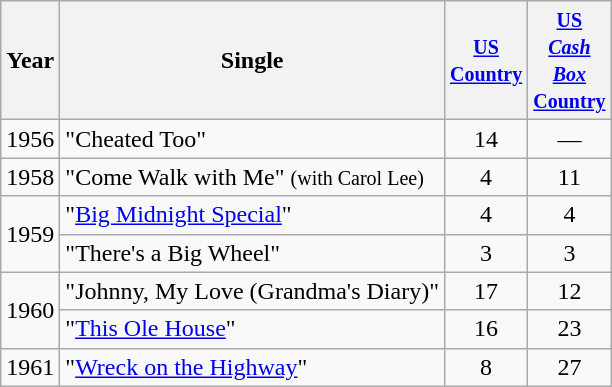<table class="wikitable">
<tr>
<th>Year</th>
<th>Single</th>
<th style="width:45px;"><small><a href='#'>US Country</a></small></th>
<th style="width:45px;"><small><a href='#'>US <em>Cash Box</em> Country</a></small></th>
</tr>
<tr>
<td>1956</td>
<td>"Cheated Too"</td>
<td style="text-align:center;">14</td>
<td style="text-align:center;">—</td>
</tr>
<tr>
<td>1958</td>
<td>"Come Walk with Me" <small>(with Carol Lee)</small></td>
<td style="text-align:center;">4</td>
<td style="text-align:center;">11</td>
</tr>
<tr>
<td rowspan="2">1959</td>
<td>"<a href='#'>Big Midnight Special</a>"</td>
<td style="text-align:Center;">4</td>
<td style="text-align:center;">4</td>
</tr>
<tr>
<td>"There's a Big Wheel"</td>
<td style="text-align:center;">3</td>
<td style="text-align:center;">3</td>
</tr>
<tr>
<td rowspan="2">1960</td>
<td>"Johnny, My Love (Grandma's Diary)"</td>
<td style="text-align:center;">17</td>
<td style="text-align:center;">12</td>
</tr>
<tr>
<td>"<a href='#'>This Ole House</a>"</td>
<td style="text-align:center;">16</td>
<td style="text-align:center;">23</td>
</tr>
<tr>
<td>1961</td>
<td>"<a href='#'>Wreck on the Highway</a>"</td>
<td style="text-align:center;">8</td>
<td style="text-align:center;">27</td>
</tr>
</table>
